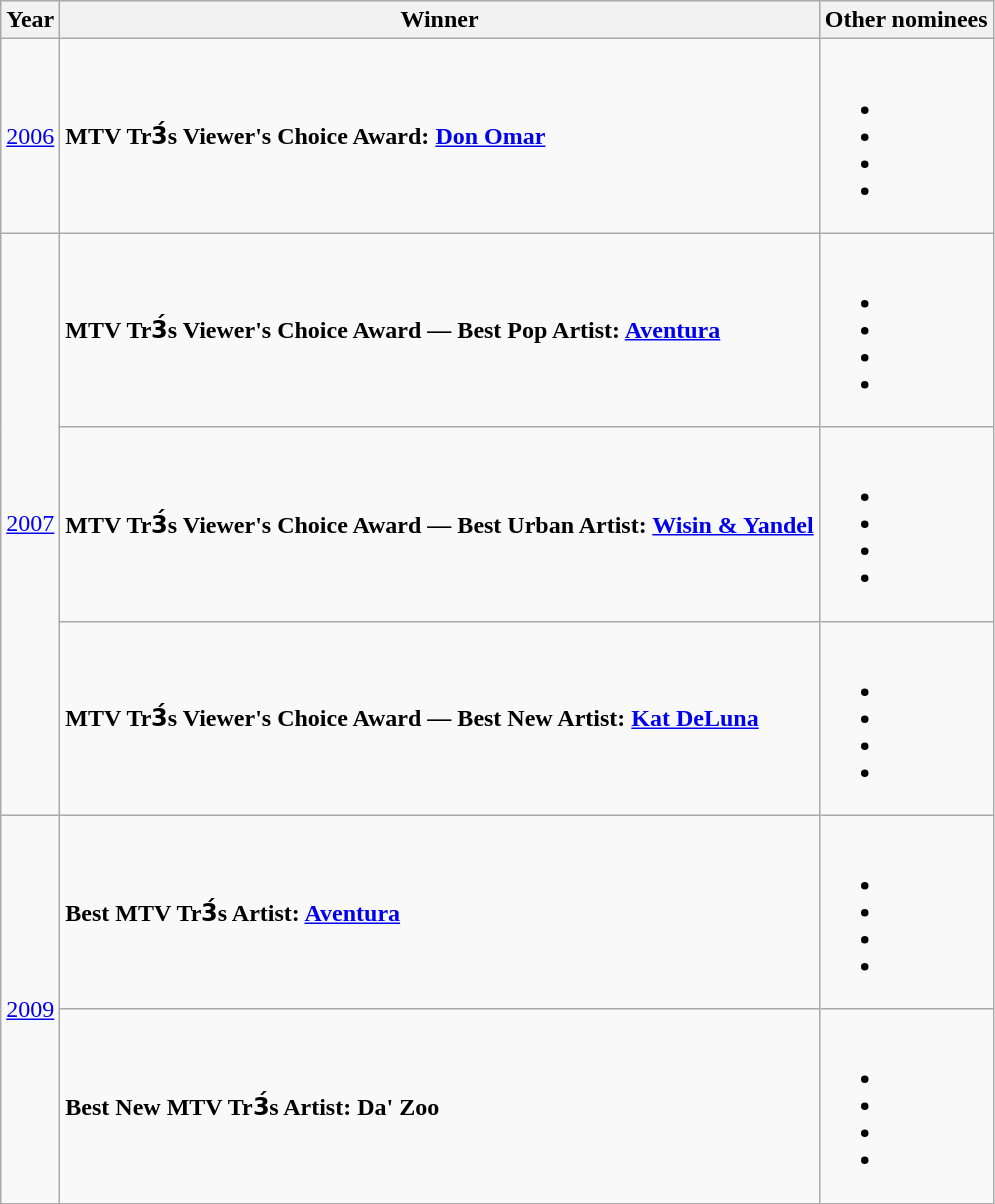<table class="wikitable">
<tr>
<th>Year</th>
<th>Winner</th>
<th>Other nominees</th>
</tr>
<tr>
<td><a href='#'>2006</a></td>
<td><strong>MTV Tr3́s Viewer's Choice Award: <a href='#'>Don Omar</a></strong></td>
<td><br><ul><li></li><li></li><li></li><li></li></ul></td>
</tr>
<tr>
<td rowspan="3"><a href='#'>2007</a></td>
<td><strong>MTV Tr3́s Viewer's Choice Award — Best Pop Artist: <a href='#'>Aventura</a></strong></td>
<td><br><ul><li></li><li></li><li></li><li></li></ul></td>
</tr>
<tr>
<td><strong>MTV Tr3́s Viewer's Choice Award — Best Urban Artist: <a href='#'>Wisin & Yandel</a></strong></td>
<td><br><ul><li></li><li></li><li></li><li></li></ul></td>
</tr>
<tr>
<td><strong>MTV Tr3́s Viewer's Choice Award — Best New Artist: <a href='#'>Kat DeLuna</a></strong></td>
<td><br><ul><li></li><li></li><li></li><li></li></ul></td>
</tr>
<tr>
<td rowspan="2"><a href='#'>2009</a></td>
<td><strong>Best MTV Tr3́s Artist: <a href='#'>Aventura</a></strong></td>
<td><br><ul><li></li><li></li><li></li><li></li></ul></td>
</tr>
<tr>
<td><strong>Best New MTV Tr3́s Artist: Da' Zoo</strong></td>
<td><br><ul><li></li><li></li><li></li><li></li></ul></td>
</tr>
</table>
